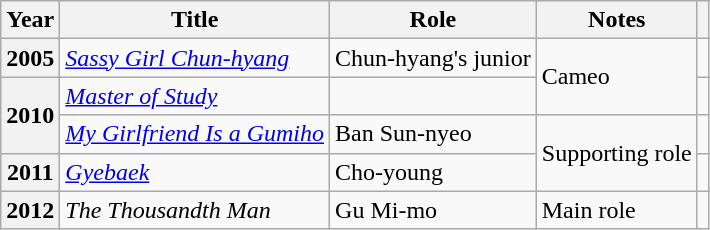<table class="wikitable sortable plainrowheaders">
<tr>
<th scope="col">Year</th>
<th scope="col">Title</th>
<th scope="col">Role</th>
<th scope="col">Notes</th>
<th class="unsortable" scope="col"></th>
</tr>
<tr>
<th scope="row">2005</th>
<td><em><a href='#'>Sassy Girl Chun-hyang</a></em></td>
<td>Chun-hyang's junior</td>
<td rowspan="2">Cameo</td>
<td></td>
</tr>
<tr>
<th rowspan="2" scope="row">2010</th>
<td><em><a href='#'>Master of Study</a></em></td>
<td></td>
<td></td>
</tr>
<tr>
<td><em><a href='#'>My Girlfriend Is a Gumiho</a></em></td>
<td>Ban Sun-nyeo</td>
<td rowspan="2">Supporting role</td>
<td></td>
</tr>
<tr>
<th scope="row">2011</th>
<td><em><a href='#'>Gyebaek</a></em></td>
<td>Cho-young</td>
<td></td>
</tr>
<tr>
<th scope="row">2012</th>
<td><em>The Thousandth Man</em></td>
<td>Gu Mi-mo</td>
<td>Main role</td>
<td></td>
</tr>
</table>
